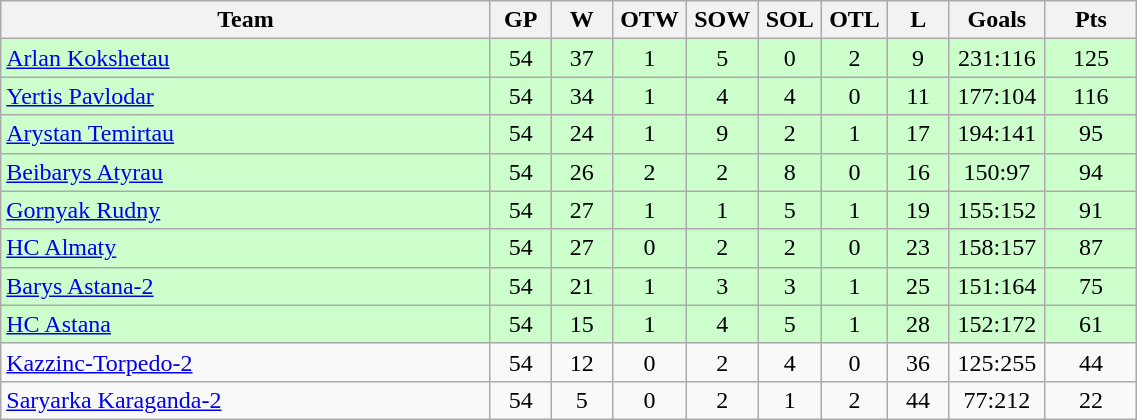<table class="wikitable" width="60%">
<tr>
<th width="40%" bgcolor="#e0e0e0">Team</th>
<th width="5%" bgcolor="#e0e0e0">GP</th>
<th width="5%" bgcolor="#e0e0e0">W</th>
<th width="5%" bgcolor="#e0e0e0">OTW</th>
<th width="5%" bgcolor="#e0e0e0">SOW</th>
<th width="5%" bgcolor="#e0e0e0">SOL</th>
<th width="5%" bgcolor="#e0e0e0">OTL</th>
<th width="5%" bgcolor="#e0e0e0">L</th>
<th width="7.5%" bgcolor="#e0e0e0">Goals</th>
<th width="7.5%" bgcolor="#e0e0e0">Pts</th>
</tr>
<tr align="center" bgcolor="#CCFFCC">
<td align="left"><a href='#'>Arlan Kokshetau</a></td>
<td>54</td>
<td>37</td>
<td>1</td>
<td>5</td>
<td>0</td>
<td>2</td>
<td>9</td>
<td>231:116</td>
<td>125</td>
</tr>
<tr align="center" bgcolor="#CCFFCC">
<td align="left"><a href='#'>Yertis Pavlodar</a></td>
<td>54</td>
<td>34</td>
<td>1</td>
<td>4</td>
<td>4</td>
<td>0</td>
<td>11</td>
<td>177:104</td>
<td>116</td>
</tr>
<tr align="center" bgcolor="#CCFFCC">
<td align="left"><a href='#'>Arystan Temirtau</a></td>
<td>54</td>
<td>24</td>
<td>1</td>
<td>9</td>
<td>2</td>
<td>1</td>
<td>17</td>
<td>194:141</td>
<td>95</td>
</tr>
<tr align="center" bgcolor="#CCFFCC">
<td align="left"><a href='#'>Beibarys Atyrau</a></td>
<td>54</td>
<td>26</td>
<td>2</td>
<td>2</td>
<td>8</td>
<td>0</td>
<td>16</td>
<td>150:97</td>
<td>94</td>
</tr>
<tr align="center" bgcolor="#CCFFCC">
<td align="left"><a href='#'>Gornyak Rudny</a></td>
<td>54</td>
<td>27</td>
<td>1</td>
<td>1</td>
<td>5</td>
<td>1</td>
<td>19</td>
<td>155:152</td>
<td>91</td>
</tr>
<tr align="center" bgcolor="#CCFFCC">
<td align="left"><a href='#'>HC Almaty</a></td>
<td>54</td>
<td>27</td>
<td>0</td>
<td>2</td>
<td>2</td>
<td>0</td>
<td>23</td>
<td>158:157</td>
<td>87</td>
</tr>
<tr align="center" bgcolor="#CCFFCC">
<td align="left"><a href='#'>Barys Astana-2</a></td>
<td>54</td>
<td>21</td>
<td>1</td>
<td>3</td>
<td>3</td>
<td>1</td>
<td>25</td>
<td>151:164</td>
<td>75</td>
</tr>
<tr align="center" bgcolor="#CCFFCC">
<td align="left"><a href='#'>HC Astana</a></td>
<td>54</td>
<td>15</td>
<td>1</td>
<td>4</td>
<td>5</td>
<td>1</td>
<td>28</td>
<td>152:172</td>
<td>61</td>
</tr>
<tr align="center">
<td align="left"><a href='#'>Kazzinc-Torpedo-2</a></td>
<td>54</td>
<td>12</td>
<td>0</td>
<td>2</td>
<td>4</td>
<td>0</td>
<td>36</td>
<td>125:255</td>
<td>44</td>
</tr>
<tr align="center">
<td align="left"><a href='#'>Saryarka Karaganda-2</a></td>
<td>54</td>
<td>5</td>
<td>0</td>
<td>2</td>
<td>1</td>
<td>2</td>
<td>44</td>
<td>77:212</td>
<td>22</td>
</tr>
</table>
